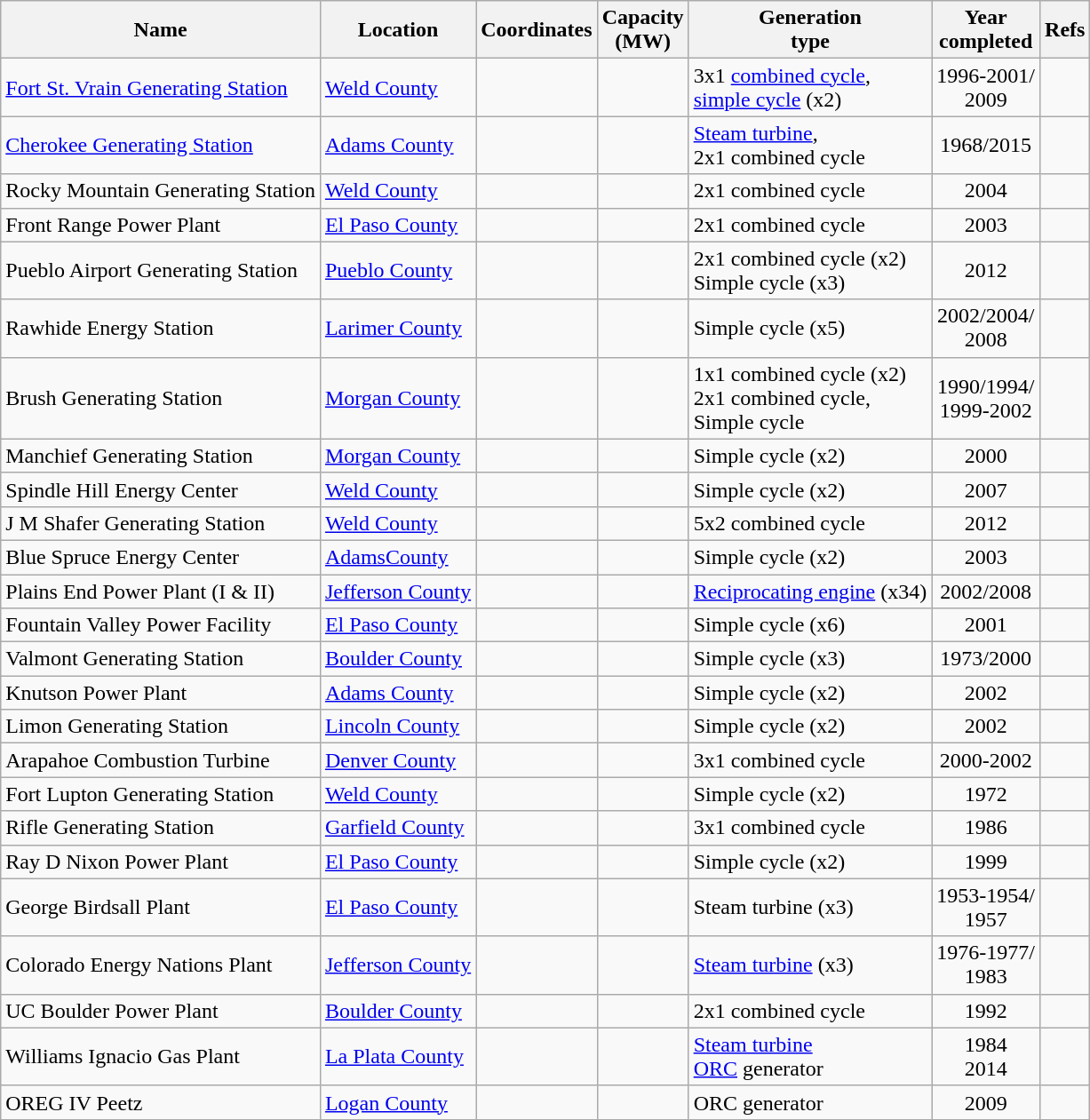<table class="wikitable sortable">
<tr>
<th>Name</th>
<th>Location</th>
<th>Coordinates</th>
<th>Capacity<br>(MW)</th>
<th>Generation<br>type</th>
<th>Year<br>completed</th>
<th>Refs</th>
</tr>
<tr>
<td><a href='#'>Fort St. Vrain Generating Station </a></td>
<td><a href='#'>Weld County</a></td>
<td></td>
<td align="center"></td>
<td>3x1 <a href='#'>combined cycle</a>,<br><a href='#'>simple cycle</a> (x2)</td>
<td align="center">1996-2001/<br>2009</td>
<td></td>
</tr>
<tr>
<td><a href='#'>Cherokee Generating Station</a></td>
<td><a href='#'>Adams County</a></td>
<td></td>
<td align="center"></td>
<td><a href='#'>Steam turbine</a>,<br>2x1 combined cycle</td>
<td align="center">1968/2015</td>
<td></td>
</tr>
<tr>
<td>Rocky Mountain Generating Station</td>
<td><a href='#'>Weld County</a></td>
<td></td>
<td align="center"></td>
<td>2x1 combined cycle</td>
<td align="center">2004</td>
<td></td>
</tr>
<tr>
<td>Front Range Power Plant</td>
<td><a href='#'>El Paso County</a></td>
<td></td>
<td align="center"></td>
<td>2x1 combined cycle</td>
<td align="center">2003</td>
<td></td>
</tr>
<tr>
<td>Pueblo Airport Generating Station</td>
<td><a href='#'>Pueblo County</a></td>
<td></td>
<td align="center"></td>
<td>2x1 combined cycle (x2)<br>Simple cycle (x3)</td>
<td align="center">2012</td>
<td></td>
</tr>
<tr>
<td>Rawhide Energy Station</td>
<td><a href='#'>Larimer County</a></td>
<td></td>
<td align="center"></td>
<td>Simple cycle (x5)</td>
<td align="center">2002/2004/<br>2008</td>
<td></td>
</tr>
<tr>
<td>Brush Generating Station</td>
<td><a href='#'>Morgan County</a></td>
<td></td>
<td align="center"></td>
<td>1x1 combined cycle (x2)<br>2x1 combined cycle,<br>Simple cycle</td>
<td align="center">1990/1994/<br>1999-2002</td>
<td></td>
</tr>
<tr>
<td>Manchief Generating Station</td>
<td><a href='#'>Morgan County</a></td>
<td></td>
<td align="center"></td>
<td>Simple cycle (x2)</td>
<td align="center">2000</td>
<td></td>
</tr>
<tr>
<td>Spindle Hill Energy Center</td>
<td><a href='#'>Weld County</a></td>
<td></td>
<td align="center"></td>
<td>Simple cycle (x2)</td>
<td align="center">2007</td>
<td></td>
</tr>
<tr>
<td>J M Shafer Generating Station</td>
<td><a href='#'>Weld County</a></td>
<td></td>
<td align="center"></td>
<td>5x2 combined cycle</td>
<td align="center">2012</td>
<td></td>
</tr>
<tr>
<td>Blue Spruce Energy Center</td>
<td><a href='#'>AdamsCounty</a></td>
<td></td>
<td align="center"></td>
<td>Simple cycle (x2)</td>
<td align="center">2003</td>
<td></td>
</tr>
<tr>
<td>Plains End Power Plant (I & II)</td>
<td><a href='#'>Jefferson County</a></td>
<td></td>
<td align="center"></td>
<td><a href='#'>Reciprocating engine</a> (x34)</td>
<td align="center">2002/2008</td>
<td></td>
</tr>
<tr>
<td>Fountain Valley Power Facility</td>
<td><a href='#'>El Paso County</a></td>
<td></td>
<td align="center"></td>
<td>Simple cycle (x6)</td>
<td align="center">2001</td>
<td></td>
</tr>
<tr>
<td>Valmont Generating Station</td>
<td><a href='#'>Boulder County</a></td>
<td></td>
<td align="center"></td>
<td>Simple cycle (x3)</td>
<td align="center">1973/2000</td>
<td></td>
</tr>
<tr>
<td>Knutson Power Plant</td>
<td><a href='#'>Adams County</a></td>
<td></td>
<td align="center"></td>
<td>Simple cycle (x2)</td>
<td align="center">2002</td>
<td></td>
</tr>
<tr>
<td>Limon Generating Station</td>
<td><a href='#'>Lincoln County</a></td>
<td></td>
<td align="center"></td>
<td>Simple cycle (x2)</td>
<td align="center">2002</td>
<td></td>
</tr>
<tr>
<td>Arapahoe Combustion Turbine</td>
<td><a href='#'>Denver County</a></td>
<td></td>
<td align="center"></td>
<td>3x1 combined cycle</td>
<td align="center">2000-2002</td>
<td></td>
</tr>
<tr>
<td>Fort Lupton Generating Station</td>
<td><a href='#'>Weld County</a></td>
<td></td>
<td align="center"></td>
<td>Simple cycle (x2)</td>
<td align="center">1972</td>
<td></td>
</tr>
<tr>
<td>Rifle Generating Station</td>
<td><a href='#'>Garfield County</a></td>
<td></td>
<td align="center"></td>
<td>3x1 combined cycle</td>
<td align="center">1986</td>
<td></td>
</tr>
<tr>
<td>Ray D Nixon Power Plant</td>
<td><a href='#'>El Paso County</a></td>
<td></td>
<td align="center"></td>
<td>Simple cycle (x2)</td>
<td align="center">1999</td>
<td></td>
</tr>
<tr>
<td>George Birdsall Plant</td>
<td><a href='#'>El Paso County</a></td>
<td></td>
<td align="center"></td>
<td>Steam turbine (x3)</td>
<td align="center">1953-1954/<br>1957</td>
<td></td>
</tr>
<tr>
<td>Colorado Energy Nations Plant</td>
<td><a href='#'>Jefferson County</a></td>
<td></td>
<td align="center"></td>
<td><a href='#'>Steam turbine</a> (x3)</td>
<td align="center">1976-1977/<br>1983</td>
<td></td>
</tr>
<tr>
<td>UC Boulder Power Plant</td>
<td><a href='#'>Boulder County</a></td>
<td></td>
<td align="center"></td>
<td>2x1 combined cycle</td>
<td align="center">1992</td>
<td></td>
</tr>
<tr>
<td>Williams Ignacio Gas Plant</td>
<td><a href='#'>La Plata County</a></td>
<td></td>
<td align="center"></td>
<td><a href='#'>Steam turbine</a><br><a href='#'>ORC</a> generator</td>
<td align="center">1984<br>2014</td>
<td></td>
</tr>
<tr>
<td>OREG IV Peetz</td>
<td><a href='#'>Logan County</a></td>
<td></td>
<td align="center"></td>
<td>ORC generator</td>
<td align="center">2009</td>
<td></td>
</tr>
<tr>
</tr>
</table>
